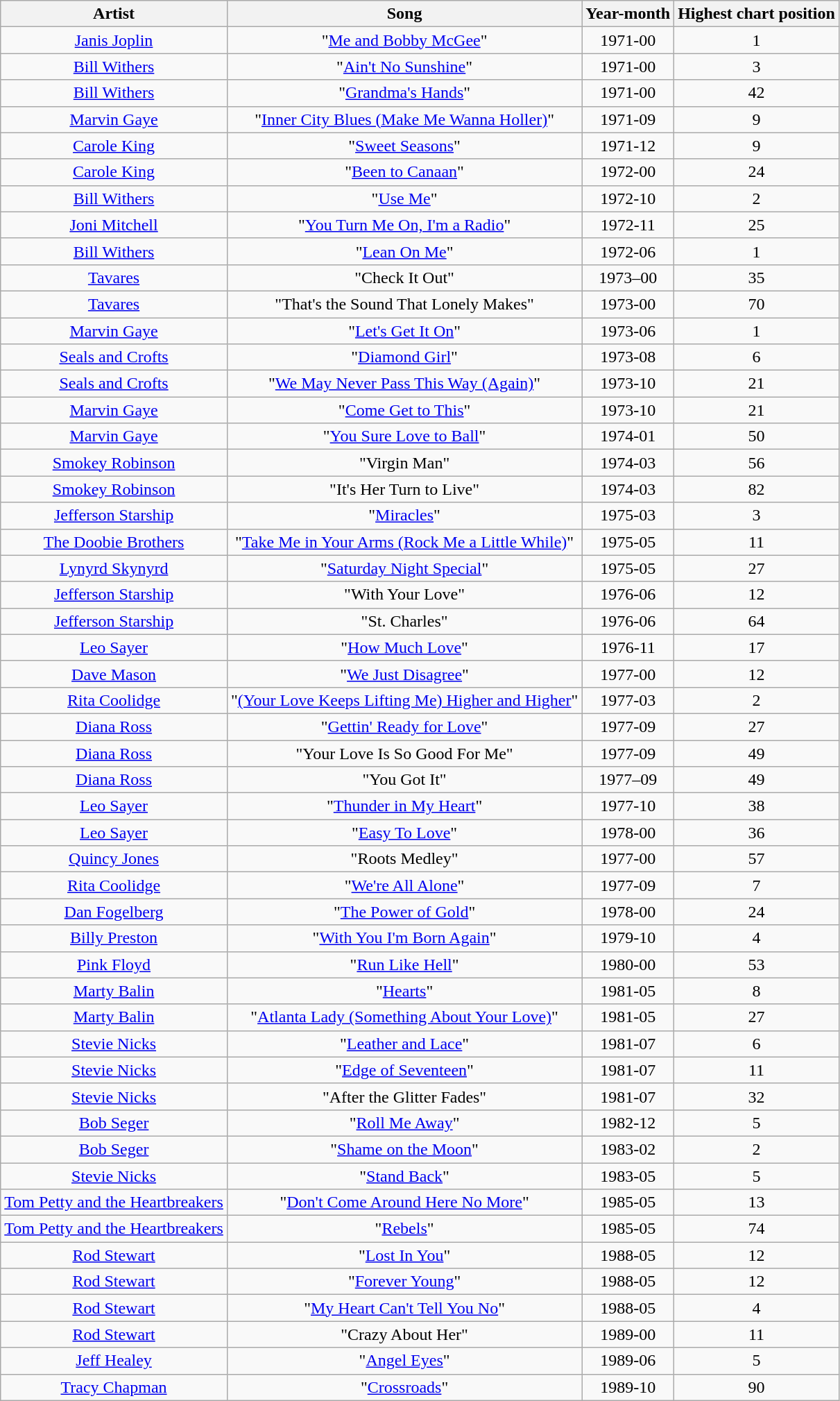<table class="sortable wikitable" style="text-align: center; margin: 1em">
<tr>
<th>Artist</th>
<th class="unsortable">Song</th>
<th>Year-month</th>
<th>Highest chart position</th>
</tr>
<tr>
<td><a href='#'>Janis Joplin</a></td>
<td>"<a href='#'>Me and Bobby McGee</a>"</td>
<td>1971-00</td>
<td>1</td>
</tr>
<tr>
<td><a href='#'>Bill Withers</a></td>
<td>"<a href='#'>Ain't No Sunshine</a>"</td>
<td>1971-00</td>
<td>3</td>
</tr>
<tr>
<td><a href='#'>Bill Withers</a></td>
<td>"<a href='#'>Grandma's Hands</a>"</td>
<td>1971-00</td>
<td>42</td>
</tr>
<tr>
<td><a href='#'>Marvin Gaye</a></td>
<td>"<a href='#'>Inner City Blues (Make Me Wanna Holler)</a>"</td>
<td>1971-09</td>
<td>9</td>
</tr>
<tr>
<td><a href='#'>Carole King</a></td>
<td>"<a href='#'>Sweet Seasons</a>"</td>
<td>1971-12</td>
<td>9</td>
</tr>
<tr>
<td><a href='#'>Carole King</a></td>
<td>"<a href='#'>Been to Canaan</a>"</td>
<td>1972-00</td>
<td>24</td>
</tr>
<tr>
<td><a href='#'>Bill Withers</a></td>
<td>"<a href='#'>Use Me</a>"</td>
<td>1972-10</td>
<td>2</td>
</tr>
<tr>
<td><a href='#'>Joni Mitchell</a></td>
<td>"<a href='#'>You Turn Me On, I'm a Radio</a>"</td>
<td>1972-11</td>
<td>25</td>
</tr>
<tr>
<td><a href='#'>Bill Withers</a></td>
<td>"<a href='#'>Lean On Me</a>"</td>
<td>1972-06</td>
<td>1</td>
</tr>
<tr>
<td><a href='#'>Tavares</a></td>
<td>"Check It Out"</td>
<td>1973–00</td>
<td>35</td>
</tr>
<tr>
<td><a href='#'>Tavares</a></td>
<td>"That's the Sound That Lonely Makes"</td>
<td>1973-00</td>
<td>70</td>
</tr>
<tr>
<td><a href='#'>Marvin Gaye</a></td>
<td>"<a href='#'>Let's Get It On</a>"</td>
<td>1973-06</td>
<td>1</td>
</tr>
<tr>
<td><a href='#'>Seals and Crofts</a></td>
<td>"<a href='#'>Diamond Girl</a>"</td>
<td>1973-08</td>
<td>6</td>
</tr>
<tr>
<td><a href='#'>Seals and Crofts</a></td>
<td>"<a href='#'>We May Never Pass This Way (Again)</a>"</td>
<td>1973-10</td>
<td>21</td>
</tr>
<tr>
<td><a href='#'>Marvin Gaye</a></td>
<td>"<a href='#'>Come Get to This</a>"</td>
<td>1973-10</td>
<td>21</td>
</tr>
<tr>
<td><a href='#'>Marvin Gaye</a></td>
<td>"<a href='#'>You Sure Love to Ball</a>"</td>
<td>1974-01</td>
<td>50</td>
</tr>
<tr>
<td><a href='#'>Smokey Robinson</a></td>
<td>"Virgin Man"</td>
<td>1974-03</td>
<td>56</td>
</tr>
<tr>
<td><a href='#'>Smokey Robinson</a></td>
<td>"It's Her Turn to Live"</td>
<td>1974-03</td>
<td>82</td>
</tr>
<tr>
<td><a href='#'>Jefferson Starship</a></td>
<td>"<a href='#'>Miracles</a>"</td>
<td>1975-03</td>
<td>3</td>
</tr>
<tr>
<td><a href='#'>The Doobie Brothers</a></td>
<td>"<a href='#'>Take Me in Your Arms (Rock Me a Little While)</a>"</td>
<td>1975-05</td>
<td>11</td>
</tr>
<tr>
<td><a href='#'>Lynyrd Skynyrd</a></td>
<td>"<a href='#'>Saturday Night Special</a>"</td>
<td>1975-05</td>
<td>27</td>
</tr>
<tr>
<td><a href='#'>Jefferson Starship</a></td>
<td>"With Your Love"</td>
<td>1976-06</td>
<td>12</td>
</tr>
<tr>
<td><a href='#'>Jefferson Starship</a></td>
<td>"St. Charles"</td>
<td>1976-06</td>
<td>64</td>
</tr>
<tr>
<td><a href='#'>Leo Sayer</a></td>
<td>"<a href='#'>How Much Love</a>"</td>
<td>1976-11</td>
<td>17</td>
</tr>
<tr>
<td><a href='#'>Dave Mason</a></td>
<td>"<a href='#'>We Just Disagree</a>"</td>
<td>1977-00</td>
<td>12</td>
</tr>
<tr>
<td><a href='#'>Rita Coolidge</a></td>
<td>"<a href='#'>(Your Love Keeps Lifting Me) Higher and Higher</a>"</td>
<td>1977-03</td>
<td>2</td>
</tr>
<tr>
<td><a href='#'>Diana Ross</a></td>
<td>"<a href='#'>Gettin' Ready for Love</a>"</td>
<td>1977-09</td>
<td>27</td>
</tr>
<tr>
<td><a href='#'>Diana Ross</a></td>
<td>"Your Love Is So Good For Me"</td>
<td>1977-09</td>
<td>49</td>
</tr>
<tr>
<td><a href='#'>Diana Ross</a></td>
<td>"You Got It"</td>
<td>1977–09</td>
<td>49</td>
</tr>
<tr>
<td><a href='#'>Leo Sayer</a></td>
<td>"<a href='#'>Thunder in My Heart</a>"</td>
<td>1977-10</td>
<td>38</td>
</tr>
<tr>
<td><a href='#'>Leo Sayer</a></td>
<td>"<a href='#'>Easy To Love</a>"</td>
<td>1978-00</td>
<td>36</td>
</tr>
<tr>
<td><a href='#'>Quincy Jones</a></td>
<td>"Roots Medley"</td>
<td>1977-00</td>
<td>57</td>
</tr>
<tr>
<td><a href='#'>Rita Coolidge</a></td>
<td>"<a href='#'>We're All Alone</a>"</td>
<td>1977-09</td>
<td>7</td>
</tr>
<tr>
<td><a href='#'>Dan Fogelberg</a></td>
<td>"<a href='#'>The Power of Gold</a>"</td>
<td>1978-00</td>
<td>24</td>
</tr>
<tr>
<td><a href='#'>Billy Preston</a></td>
<td>"<a href='#'>With You I'm Born Again</a>"</td>
<td>1979-10</td>
<td>4</td>
</tr>
<tr>
<td><a href='#'>Pink Floyd</a></td>
<td>"<a href='#'>Run Like Hell</a>"</td>
<td>1980-00</td>
<td>53</td>
</tr>
<tr>
<td><a href='#'>Marty Balin</a></td>
<td>"<a href='#'>Hearts</a>"</td>
<td>1981-05</td>
<td>8</td>
</tr>
<tr>
<td><a href='#'>Marty Balin</a></td>
<td>"<a href='#'>Atlanta Lady (Something About Your Love)</a>"</td>
<td>1981-05</td>
<td>27</td>
</tr>
<tr>
<td><a href='#'>Stevie Nicks</a></td>
<td>"<a href='#'>Leather and Lace</a>"</td>
<td>1981-07</td>
<td>6</td>
</tr>
<tr>
<td><a href='#'>Stevie Nicks</a></td>
<td>"<a href='#'>Edge of Seventeen</a>"</td>
<td>1981-07</td>
<td>11</td>
</tr>
<tr>
<td><a href='#'>Stevie Nicks</a></td>
<td>"After the Glitter Fades"</td>
<td>1981-07</td>
<td>32</td>
</tr>
<tr>
<td><a href='#'>Bob Seger</a></td>
<td>"<a href='#'>Roll Me Away</a>"</td>
<td>1982-12</td>
<td>5</td>
</tr>
<tr>
<td><a href='#'>Bob Seger</a></td>
<td>"<a href='#'>Shame on the Moon</a>"</td>
<td>1983-02</td>
<td>2</td>
</tr>
<tr>
<td><a href='#'>Stevie Nicks</a></td>
<td>"<a href='#'>Stand Back</a>"</td>
<td>1983-05</td>
<td>5</td>
</tr>
<tr>
<td><a href='#'>Tom Petty and the Heartbreakers</a></td>
<td>"<a href='#'>Don't Come Around Here No More</a>"</td>
<td>1985-05</td>
<td>13</td>
</tr>
<tr>
<td><a href='#'>Tom Petty and the Heartbreakers</a></td>
<td>"<a href='#'>Rebels</a>"</td>
<td>1985-05</td>
<td>74</td>
</tr>
<tr>
<td><a href='#'>Rod Stewart</a></td>
<td>"<a href='#'>Lost In You</a>"</td>
<td>1988-05</td>
<td>12</td>
</tr>
<tr>
<td><a href='#'>Rod Stewart</a></td>
<td>"<a href='#'>Forever Young</a>"</td>
<td>1988-05</td>
<td>12</td>
</tr>
<tr>
<td><a href='#'>Rod Stewart</a></td>
<td>"<a href='#'>My Heart Can't Tell You No</a>"</td>
<td>1988-05</td>
<td>4</td>
</tr>
<tr>
<td><a href='#'>Rod Stewart</a></td>
<td>"Crazy About Her"</td>
<td>1989-00</td>
<td>11</td>
</tr>
<tr>
<td><a href='#'>Jeff Healey</a></td>
<td>"<a href='#'>Angel Eyes</a>"</td>
<td>1989-06</td>
<td>5</td>
</tr>
<tr>
<td><a href='#'>Tracy Chapman</a></td>
<td>"<a href='#'>Crossroads</a>"</td>
<td>1989-10</td>
<td>90</td>
</tr>
</table>
